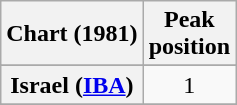<table class="wikitable sortable plainrowheaders" style="text-align:center">
<tr>
<th>Chart (1981)</th>
<th>Peak<br>position</th>
</tr>
<tr>
</tr>
<tr>
<th scope="row">Israel (<a href='#'>IBA</a>)</th>
<td>1</td>
</tr>
<tr>
</tr>
</table>
